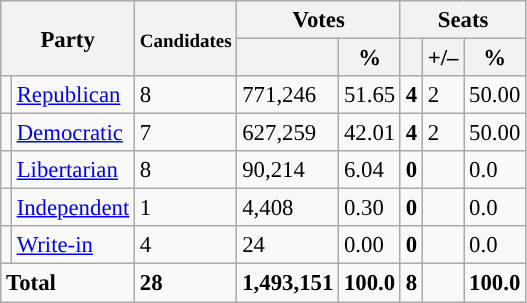<table class="wikitable" style="font-size: 95%;">
<tr>
<th colspan="2" rowspan="2">Party</th>
<th rowspan="2"><small>Candi</small><small>dates</small></th>
<th colspan="2">Votes</th>
<th colspan="3">Seats</th>
</tr>
<tr>
<th></th>
<th>%</th>
<th></th>
<th>+/–</th>
<th>%</th>
</tr>
<tr>
<td style="color:inherit;background:"></td>
<td align="left"><a href='#'>Republican</a></td>
<td>8</td>
<td>771,246</td>
<td>51.65</td>
<td><strong>4</strong></td>
<td> 2</td>
<td>50.00</td>
</tr>
<tr>
<td style="color:inherit;background:"></td>
<td align="left"><a href='#'>Democratic</a></td>
<td>7</td>
<td>627,259</td>
<td>42.01</td>
<td><strong>4</strong></td>
<td> 2</td>
<td>50.00</td>
</tr>
<tr>
<td style="color:inherit;background:"></td>
<td align="left"><a href='#'>Libertarian</a></td>
<td>8</td>
<td>90,214</td>
<td>6.04</td>
<td><strong>0</strong></td>
<td></td>
<td>0.0</td>
</tr>
<tr>
<td style="color:inherit;background:"></td>
<td align="left"><a href='#'>Independent</a></td>
<td>1</td>
<td>4,408</td>
<td>0.30</td>
<td><strong>0</strong></td>
<td></td>
<td>0.0</td>
</tr>
<tr>
<td style="color:inherit;background:"></td>
<td align="left"><a href='#'>Write-in</a></td>
<td>4</td>
<td>24</td>
<td>0.00</td>
<td><strong>0</strong></td>
<td></td>
<td>0.0</td>
</tr>
<tr style="font-weight:bold">
<td colspan="2" align="left">Total</td>
<td>28</td>
<td>1,493,151</td>
<td>100.0</td>
<td>8</td>
<td></td>
<td>100.0</td>
</tr>
</table>
